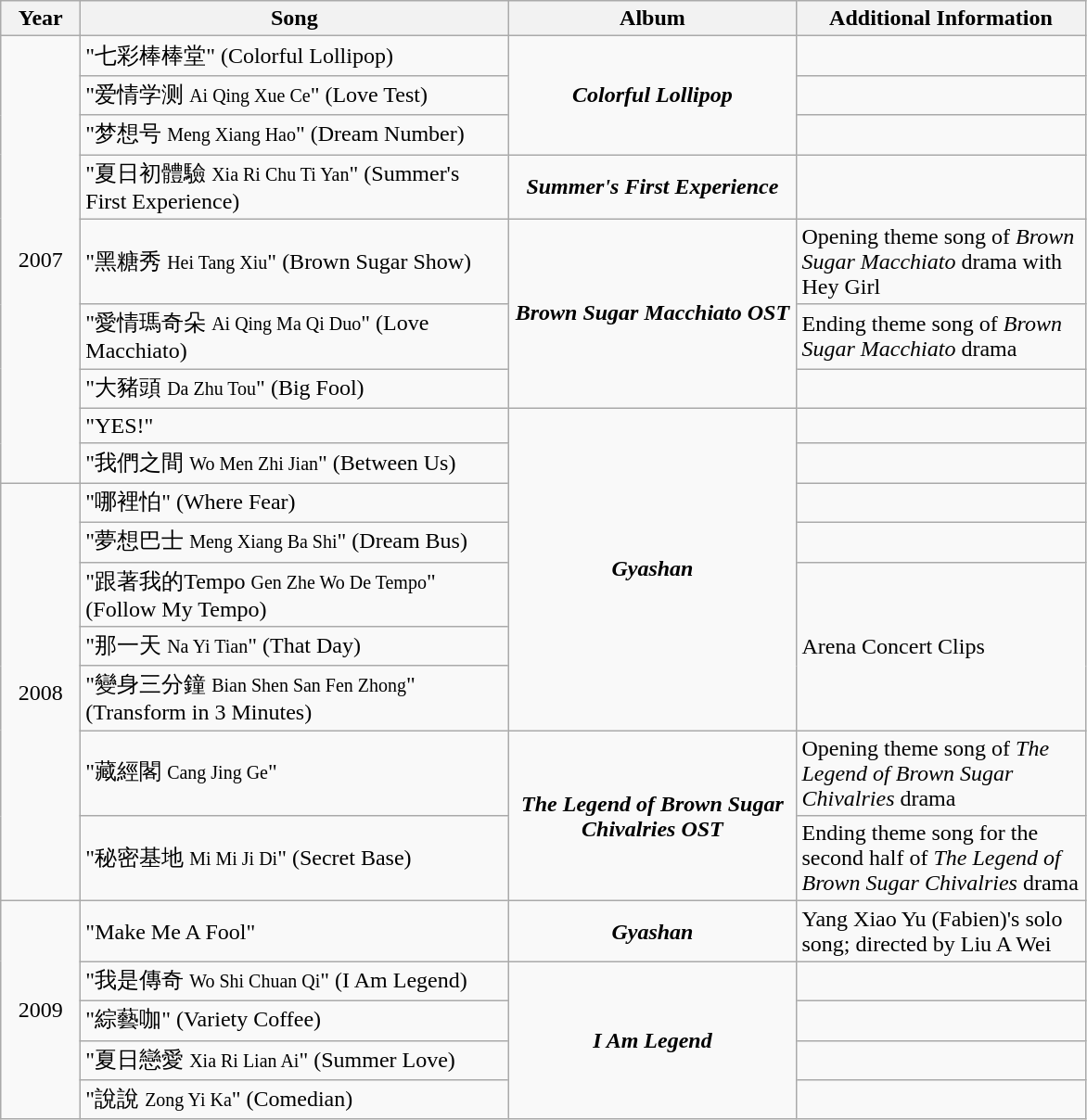<table class="wikitable">
<tr>
<th style="width:50px;">Year</th>
<th style="width:300px;">Song</th>
<th style="width:200px;">Album</th>
<th style="width:200px;">Additional Information</th>
</tr>
<tr>
<td rowspan=9 style="text-align:center">2007</td>
<td>"七彩棒棒堂" (Colorful Lollipop)</td>
<td rowspan=3 style="text-align:center"><strong><em>Colorful Lollipop</em></strong></td>
<td></td>
</tr>
<tr>
<td>"爱情学测 <small>Ai Qing Xue Ce</small>" (Love Test)</td>
<td></td>
</tr>
<tr>
<td>"梦想号  <small>Meng Xiang Hao</small>" (Dream Number)</td>
<td></td>
</tr>
<tr>
<td>"夏日初體驗  <small>Xia Ri Chu Ti Yan</small>" (Summer's First Experience)</td>
<td style="text-align:center"><strong><em>Summer's First Experience</em></strong></td>
<td></td>
</tr>
<tr>
<td>"黑糖秀  <small>Hei Tang Xiu</small>" (Brown Sugar Show)</td>
<td rowspan=3 style="text-align:center"><strong><em>Brown Sugar Macchiato OST</em></strong></td>
<td>Opening theme song of <em>Brown Sugar Macchiato</em> drama with Hey Girl</td>
</tr>
<tr>
<td>"愛情瑪奇朵  <small>Ai Qing Ma Qi Duo</small>" (Love Macchiato)</td>
<td>Ending theme song of <em>Brown Sugar Macchiato</em> drama</td>
</tr>
<tr>
<td>"大豬頭  <small>Da Zhu Tou</small>" (Big Fool)</td>
<td></td>
</tr>
<tr>
<td>"YES!"</td>
<td rowspan=7 style="text-align:center"><strong><em>Gyashan</em></strong></td>
<td></td>
</tr>
<tr>
<td>"我們之間 <small>Wo Men Zhi Jian</small>" (Between Us)</td>
<td></td>
</tr>
<tr>
<td rowspan=7 style="text-align:center">2008</td>
<td>"哪裡怕" (Where Fear)</td>
<td></td>
</tr>
<tr>
<td>"夢想巴士 <small>Meng Xiang Ba Shi</small>" (Dream Bus)</td>
<td></td>
</tr>
<tr>
<td>"跟著我的Tempo <small>Gen Zhe Wo De Tempo</small>" (Follow My Tempo)</td>
<td rowspan=3>Arena Concert Clips</td>
</tr>
<tr>
<td>"那一天 <small>Na Yi Tian</small>" (That Day)</td>
</tr>
<tr>
<td>"變身三分鐘 <small>Bian Shen San Fen Zhong</small>" (Transform in 3 Minutes)</td>
</tr>
<tr>
<td>"藏經閣 <small>Cang Jing Ge</small>"</td>
<td rowspan=2 style="text-align:center"><strong><em>The Legend of Brown Sugar Chivalries OST</em></strong></td>
<td>Opening theme song of <em>The Legend of Brown Sugar Chivalries</em> drama</td>
</tr>
<tr>
<td>"秘密基地 <small>Mi Mi Ji Di</small>" (Secret Base)</td>
<td>Ending theme song for the second half of <em>The Legend of Brown Sugar Chivalries</em> drama</td>
</tr>
<tr>
<td rowspan=5 style="text-align:center">2009</td>
<td>"Make Me A Fool"</td>
<td style="text-align:center"><strong><em>Gyashan</em></strong></td>
<td>Yang Xiao Yu (Fabien)'s solo song; directed by Liu A Wei</td>
</tr>
<tr>
<td>"我是傳奇 <small>Wo Shi Chuan Qi</small>" (I Am Legend)</td>
<td rowspan=4 style="text-align:center"><strong><em>I Am Legend</em></strong></td>
<td></td>
</tr>
<tr>
<td>"綜藝咖" (Variety Coffee)</td>
<td></td>
</tr>
<tr>
<td>"夏日戀愛 <small>Xia Ri Lian Ai</small>" (Summer Love)</td>
<td></td>
</tr>
<tr>
<td>"說說 <small>Zong Yi Ka</small>" (Comedian)</td>
<td></td>
</tr>
</table>
